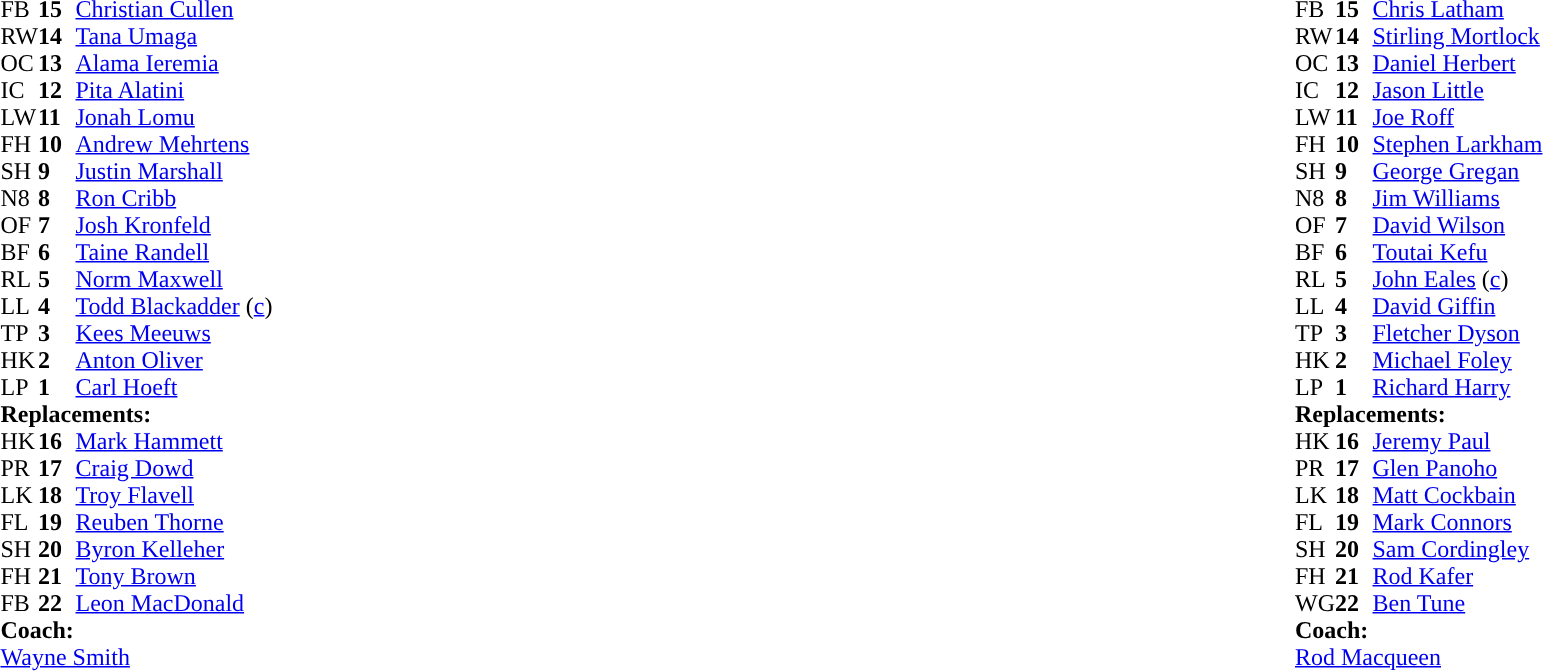<table style="width:100%">
<tr>
<td style="vertical-align:top;width:50%"><br><table cellspacing="0" cellpadding="0">
<tr>
<th width="25"></th>
<th width="25"></th>
</tr>
<tr>
<td>FB</td>
<td><strong>15</strong></td>
<td><a href='#'>Christian Cullen</a></td>
</tr>
<tr>
<td>RW</td>
<td><strong>14</strong></td>
<td><a href='#'>Tana Umaga</a></td>
</tr>
<tr>
<td>OC</td>
<td><strong>13</strong></td>
<td><a href='#'>Alama Ieremia</a></td>
</tr>
<tr>
<td>IC</td>
<td><strong>12</strong></td>
<td><a href='#'>Pita Alatini</a></td>
</tr>
<tr>
<td>LW</td>
<td><strong>11</strong></td>
<td><a href='#'>Jonah Lomu</a></td>
</tr>
<tr>
<td>FH</td>
<td><strong>10</strong></td>
<td><a href='#'>Andrew Mehrtens</a></td>
</tr>
<tr>
<td>SH</td>
<td><strong>9</strong></td>
<td><a href='#'>Justin Marshall</a></td>
</tr>
<tr>
<td>N8</td>
<td><strong>8</strong></td>
<td><a href='#'>Ron Cribb</a></td>
</tr>
<tr>
<td>OF</td>
<td><strong>7</strong></td>
<td><a href='#'>Josh Kronfeld</a></td>
</tr>
<tr>
<td>BF</td>
<td><strong>6</strong></td>
<td><a href='#'>Taine Randell</a></td>
</tr>
<tr>
<td>RL</td>
<td><strong>5</strong></td>
<td><a href='#'>Norm Maxwell</a></td>
</tr>
<tr>
<td>LL</td>
<td><strong>4</strong></td>
<td><a href='#'>Todd Blackadder</a> (<a href='#'>c</a>)</td>
</tr>
<tr>
<td>TP</td>
<td><strong>3</strong></td>
<td><a href='#'>Kees Meeuws</a></td>
</tr>
<tr>
<td>HK</td>
<td><strong>2</strong></td>
<td><a href='#'>Anton Oliver</a></td>
</tr>
<tr>
<td>LP</td>
<td><strong>1</strong></td>
<td><a href='#'>Carl Hoeft</a></td>
</tr>
<tr>
<td colspan="3"><strong>Replacements:</strong></td>
</tr>
<tr>
<td>HK</td>
<td><strong>16</strong></td>
<td><a href='#'>Mark Hammett</a></td>
</tr>
<tr>
<td>PR</td>
<td><strong>17</strong></td>
<td><a href='#'>Craig Dowd</a></td>
</tr>
<tr>
<td>LK</td>
<td><strong>18</strong></td>
<td><a href='#'>Troy Flavell</a></td>
</tr>
<tr>
<td>FL</td>
<td><strong>19</strong></td>
<td><a href='#'>Reuben Thorne</a></td>
</tr>
<tr>
<td>SH</td>
<td><strong>20</strong></td>
<td><a href='#'>Byron Kelleher</a></td>
</tr>
<tr>
<td>FH</td>
<td><strong>21</strong></td>
<td><a href='#'>Tony Brown</a></td>
</tr>
<tr>
<td>FB</td>
<td><strong>22</strong></td>
<td><a href='#'>Leon MacDonald</a></td>
</tr>
<tr>
<td colspan="3"><strong>Coach:</strong></td>
</tr>
<tr>
<td colspan="3"> <a href='#'>Wayne Smith</a></td>
</tr>
</table>
</td>
<td style="vertical-align:top"></td>
<td style="vertical-align:top;width:50%"><br><table cellspacing="0" cellpadding="0" style="margin:auto">
<tr>
<th width="25"></th>
<th width="25"></th>
</tr>
<tr>
<td>FB</td>
<td><strong>15</strong></td>
<td><a href='#'>Chris Latham</a></td>
</tr>
<tr>
<td>RW</td>
<td><strong>14</strong></td>
<td><a href='#'>Stirling Mortlock</a></td>
</tr>
<tr>
<td>OC</td>
<td><strong>13</strong></td>
<td><a href='#'>Daniel Herbert</a></td>
</tr>
<tr>
<td>IC</td>
<td><strong>12</strong></td>
<td><a href='#'>Jason Little</a></td>
</tr>
<tr>
<td>LW</td>
<td><strong>11</strong></td>
<td><a href='#'>Joe Roff</a></td>
</tr>
<tr>
<td>FH</td>
<td><strong>10</strong></td>
<td><a href='#'>Stephen Larkham</a></td>
</tr>
<tr>
<td>SH</td>
<td><strong>9</strong></td>
<td><a href='#'>George Gregan</a></td>
</tr>
<tr>
<td>N8</td>
<td><strong>8</strong></td>
<td><a href='#'>Jim Williams</a></td>
</tr>
<tr>
<td>OF</td>
<td><strong>7</strong></td>
<td><a href='#'>David Wilson</a></td>
</tr>
<tr>
<td>BF</td>
<td><strong>6</strong></td>
<td><a href='#'>Toutai Kefu</a></td>
</tr>
<tr>
<td>RL</td>
<td><strong>5</strong></td>
<td><a href='#'>John Eales</a> (<a href='#'>c</a>)</td>
</tr>
<tr>
<td>LL</td>
<td><strong>4</strong></td>
<td><a href='#'>David Giffin</a></td>
</tr>
<tr>
<td>TP</td>
<td><strong>3</strong></td>
<td><a href='#'>Fletcher Dyson</a></td>
</tr>
<tr>
<td>HK</td>
<td><strong>2</strong></td>
<td><a href='#'>Michael Foley</a></td>
</tr>
<tr>
<td>LP</td>
<td><strong>1</strong></td>
<td><a href='#'>Richard Harry</a></td>
</tr>
<tr>
<td colspan="3"><strong>Replacements:</strong></td>
</tr>
<tr>
<td>HK</td>
<td><strong>16</strong></td>
<td><a href='#'>Jeremy Paul</a></td>
</tr>
<tr>
<td>PR</td>
<td><strong>17</strong></td>
<td><a href='#'>Glen Panoho</a></td>
</tr>
<tr>
<td>LK</td>
<td><strong>18</strong></td>
<td><a href='#'>Matt Cockbain</a></td>
</tr>
<tr>
<td>FL</td>
<td><strong>19</strong></td>
<td><a href='#'>Mark Connors</a></td>
</tr>
<tr>
<td>SH</td>
<td><strong>20</strong></td>
<td><a href='#'>Sam Cordingley</a></td>
</tr>
<tr>
<td>FH</td>
<td><strong>21</strong></td>
<td><a href='#'>Rod Kafer</a></td>
</tr>
<tr>
<td>WG</td>
<td><strong>22</strong></td>
<td><a href='#'>Ben Tune</a></td>
</tr>
<tr>
<td colspan="3"><strong>Coach:</strong></td>
</tr>
<tr>
<td colspan="3"> <a href='#'>Rod Macqueen</a></td>
</tr>
</table>
</td>
</tr>
</table>
